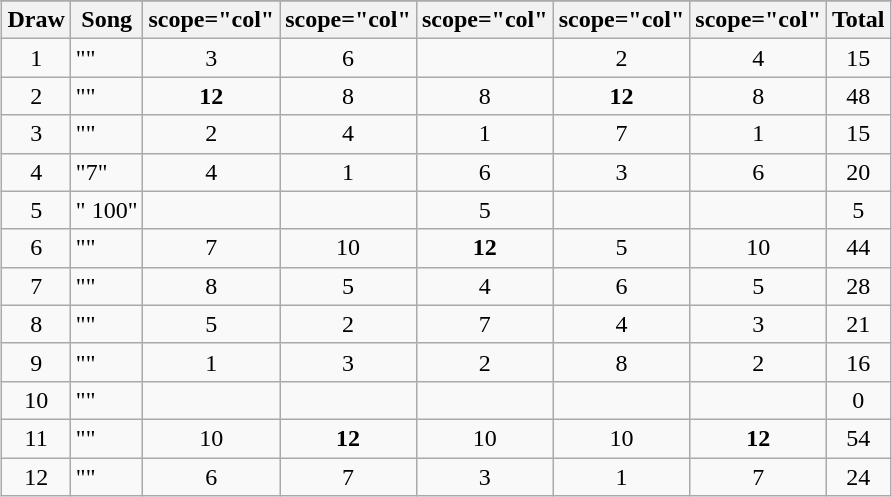<table class="wikitable collapsible" style="margin: 1em auto 1em auto; text-align:center;">
<tr>
</tr>
<tr>
<th>Draw</th>
<th>Song</th>
<th>scope="col" </th>
<th>scope="col" </th>
<th>scope="col" </th>
<th>scope="col" </th>
<th>scope="col" </th>
<th>Total</th>
</tr>
<tr>
<td>1</td>
<td align="left">""</td>
<td>3</td>
<td>6</td>
<td></td>
<td>2</td>
<td>4</td>
<td>15</td>
</tr>
<tr>
<td>2</td>
<td align="left">""</td>
<td><strong>12</strong></td>
<td>8</td>
<td>8</td>
<td><strong>12</strong></td>
<td>8</td>
<td>48</td>
</tr>
<tr>
<td>3</td>
<td align="left">""</td>
<td>2</td>
<td>4</td>
<td>1</td>
<td>7</td>
<td>1</td>
<td>15</td>
</tr>
<tr>
<td>4</td>
<td align="left">"7"</td>
<td>4</td>
<td>1</td>
<td>6</td>
<td>3</td>
<td>6</td>
<td>20</td>
</tr>
<tr>
<td>5</td>
<td align="left">" 100"</td>
<td></td>
<td></td>
<td>5</td>
<td></td>
<td></td>
<td>5</td>
</tr>
<tr>
<td>6</td>
<td align="left">""</td>
<td>7</td>
<td>10</td>
<td><strong>12</strong></td>
<td>5</td>
<td>10</td>
<td>44</td>
</tr>
<tr>
<td>7</td>
<td align="left">""</td>
<td>8</td>
<td>5</td>
<td>4</td>
<td>6</td>
<td>5</td>
<td>28</td>
</tr>
<tr>
<td>8</td>
<td align="left">""</td>
<td>5</td>
<td>2</td>
<td>7</td>
<td>4</td>
<td>3</td>
<td>21</td>
</tr>
<tr>
<td>9</td>
<td align="left">""</td>
<td>1</td>
<td>3</td>
<td>2</td>
<td>8</td>
<td>2</td>
<td>16</td>
</tr>
<tr>
<td>10</td>
<td align="left">""</td>
<td></td>
<td></td>
<td></td>
<td></td>
<td></td>
<td>0</td>
</tr>
<tr>
<td>11</td>
<td align="left">""</td>
<td>10</td>
<td><strong>12</strong></td>
<td>10</td>
<td>10</td>
<td><strong>12</strong></td>
<td>54</td>
</tr>
<tr>
<td>12</td>
<td align="left">""</td>
<td>6</td>
<td>7</td>
<td>3</td>
<td>1</td>
<td>7</td>
<td>24</td>
</tr>
</table>
